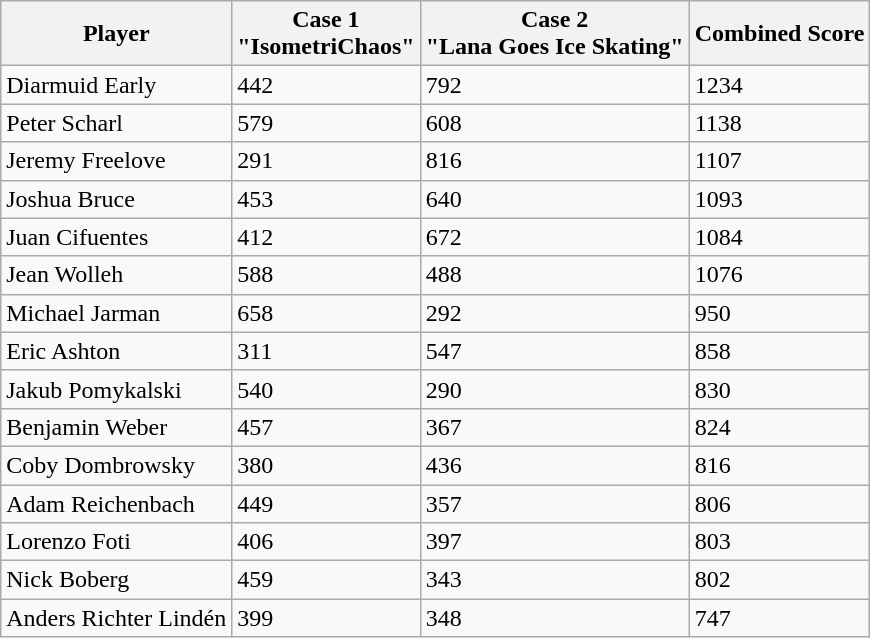<table class="wikitable mw-collapsible mw-collapsed">
<tr>
<th>Player</th>
<th>Case 1<br>"IsometriChaos"</th>
<th>Case 2<br>"Lana Goes Ice Skating"</th>
<th>Combined Score</th>
</tr>
<tr>
<td> Diarmuid Early</td>
<td>442</td>
<td>792</td>
<td>1234</td>
</tr>
<tr>
<td> Peter Scharl</td>
<td>579</td>
<td>608</td>
<td>1138</td>
</tr>
<tr>
<td> Jeremy Freelove</td>
<td>291</td>
<td>816</td>
<td>1107</td>
</tr>
<tr>
<td> Joshua Bruce</td>
<td>453</td>
<td>640</td>
<td>1093</td>
</tr>
<tr>
<td> Juan Cifuentes</td>
<td>412</td>
<td>672</td>
<td>1084</td>
</tr>
<tr>
<td> Jean Wolleh</td>
<td>588</td>
<td>488</td>
<td>1076</td>
</tr>
<tr>
<td> Michael Jarman</td>
<td>658</td>
<td>292</td>
<td>950</td>
</tr>
<tr>
<td> Eric Ashton</td>
<td>311</td>
<td>547</td>
<td>858</td>
</tr>
<tr>
<td> Jakub Pomykalski</td>
<td>540</td>
<td>290</td>
<td>830</td>
</tr>
<tr>
<td> Benjamin Weber</td>
<td>457</td>
<td>367</td>
<td>824</td>
</tr>
<tr>
<td> Coby Dombrowsky</td>
<td>380</td>
<td>436</td>
<td>816</td>
</tr>
<tr>
<td> Adam Reichenbach</td>
<td>449</td>
<td>357</td>
<td>806</td>
</tr>
<tr>
<td> Lorenzo Foti</td>
<td>406</td>
<td>397</td>
<td>803</td>
</tr>
<tr>
<td> Nick Boberg</td>
<td>459</td>
<td>343</td>
<td>802</td>
</tr>
<tr>
<td> Anders Richter Lindén</td>
<td>399</td>
<td>348</td>
<td>747</td>
</tr>
</table>
